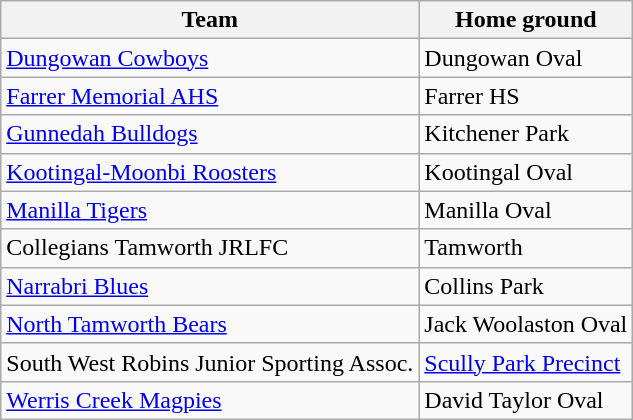<table class="wikitable">
<tr>
<th>Team</th>
<th>Home ground</th>
</tr>
<tr>
<td> <a href='#'>Dungowan Cowboys</a></td>
<td>Dungowan Oval</td>
</tr>
<tr>
<td> <a href='#'>Farrer Memorial AHS</a></td>
<td>Farrer HS</td>
</tr>
<tr>
<td> <a href='#'>Gunnedah Bulldogs</a></td>
<td>Kitchener Park</td>
</tr>
<tr>
<td> <a href='#'>Kootingal-Moonbi Roosters</a></td>
<td>Kootingal Oval</td>
</tr>
<tr>
<td> <a href='#'>Manilla Tigers</a></td>
<td>Manilla Oval</td>
</tr>
<tr>
<td> Collegians Tamworth JRLFC</td>
<td>Tamworth</td>
</tr>
<tr>
<td> <a href='#'>Narrabri Blues</a></td>
<td>Collins Park</td>
</tr>
<tr>
<td> <a href='#'>North Tamworth Bears</a></td>
<td>Jack Woolaston Oval</td>
</tr>
<tr>
<td> South West Robins Junior Sporting Assoc.</td>
<td><a href='#'>Scully Park Precinct</a></td>
</tr>
<tr>
<td> <a href='#'>Werris Creek Magpies</a></td>
<td>David Taylor Oval</td>
</tr>
</table>
